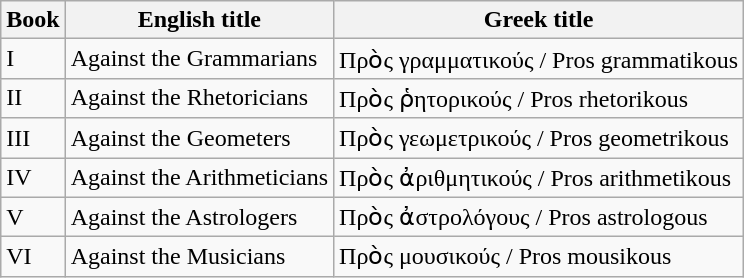<table class="wikitable">
<tr>
<th>Book</th>
<th>English title</th>
<th>Greek title</th>
</tr>
<tr>
<td>I</td>
<td>Against the Grammarians</td>
<td>Πρὸς γραμματικούς / Pros grammatikous</td>
</tr>
<tr>
<td>II</td>
<td>Against the Rhetoricians</td>
<td>Πρὸς ῥητορικούς / Pros rhetorikous</td>
</tr>
<tr>
<td>III</td>
<td>Against the Geometers</td>
<td>Πρὸς γεωμετρικούς / Pros geometrikous</td>
</tr>
<tr>
<td>IV</td>
<td>Against the Arithmeticians</td>
<td>Πρὸς ἀριθμητικούς / Pros arithmetikous</td>
</tr>
<tr>
<td>V</td>
<td>Against the Astrologers</td>
<td>Πρὸς ἀστρολόγους / Pros astrologous</td>
</tr>
<tr>
<td>VI</td>
<td>Against the Musicians</td>
<td>Πρὸς μουσικούς / Pros mousikous</td>
</tr>
</table>
